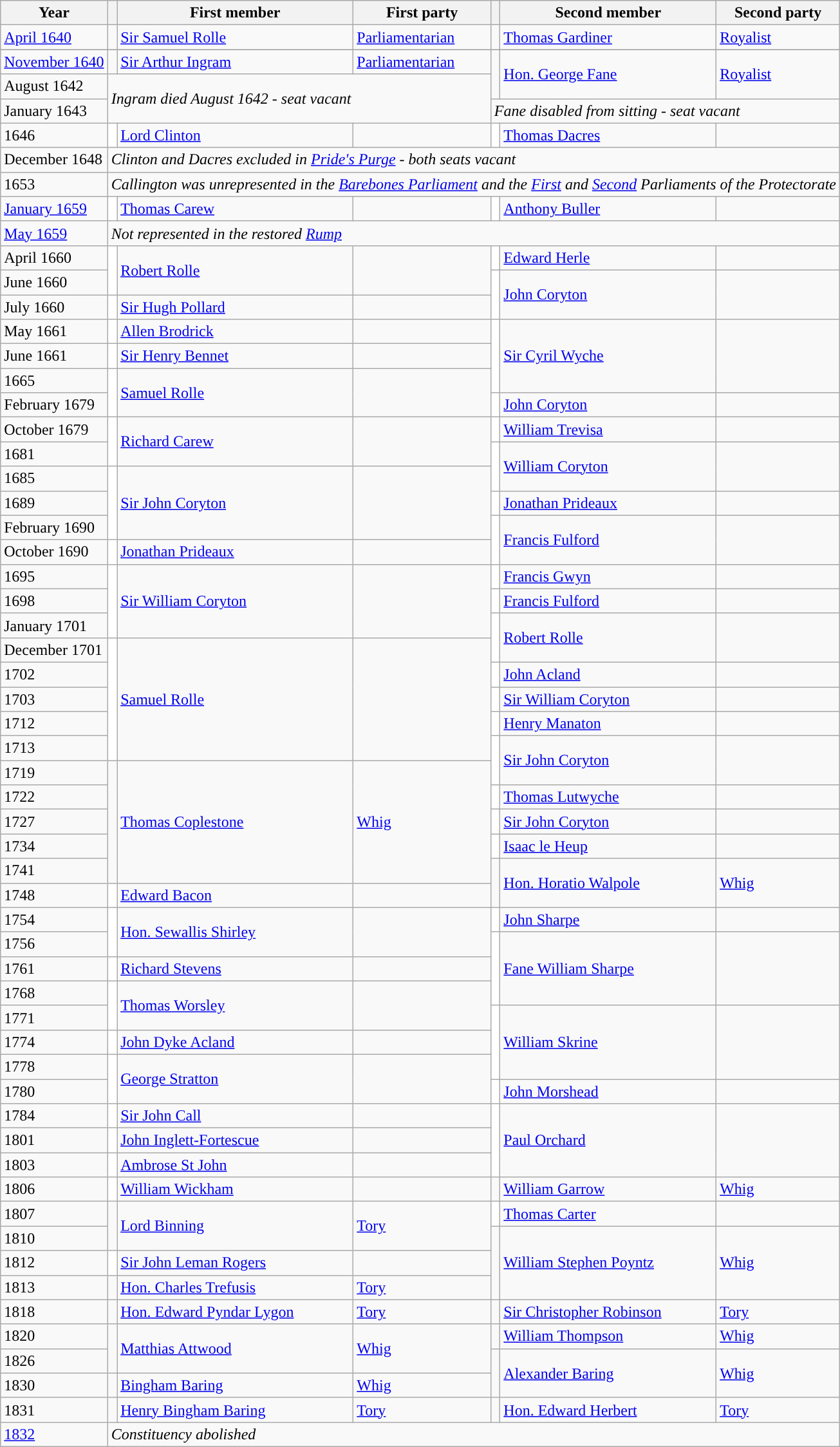<table class="wikitable">
<tr>
<th>Year</th>
<th></th>
<th>First member</th>
<th>First party</th>
<th></th>
<th>Second member</th>
<th>Second party</th>
</tr>
<tr>
<td><a href='#'>April 1640</a></td>
<td style="color:inherit;background-color: "></td>
<td><a href='#'>Sir Samuel Rolle</a></td>
<td><a href='#'>Parliamentarian</a></td>
<td style="color:inherit;background-color: "></td>
<td><a href='#'>Thomas Gardiner</a></td>
<td><a href='#'>Royalist</a></td>
</tr>
<tr>
</tr>
<tr>
<td><a href='#'>November 1640</a></td>
<td style="color:inherit;background-color: "></td>
<td><a href='#'>Sir Arthur Ingram</a></td>
<td><a href='#'>Parliamentarian</a></td>
<td rowspan="2" style="color:inherit;background-color: "></td>
<td rowspan="2"><a href='#'>Hon. George Fane</a></td>
<td rowspan="2"><a href='#'>Royalist</a></td>
</tr>
<tr>
<td>August 1642</td>
<td rowspan="2" colspan="3"><em>Ingram died August 1642 - seat vacant</em></td>
</tr>
<tr>
<td>January 1643</td>
<td colspan="3"><em>Fane disabled from sitting - seat vacant</em></td>
</tr>
<tr>
<td>1646</td>
<td style="color:inherit;background-color: white"></td>
<td><a href='#'>Lord Clinton</a></td>
<td></td>
<td style="color:inherit;background-color: white"></td>
<td><a href='#'>Thomas Dacres</a></td>
<td></td>
</tr>
<tr>
<td>December 1648</td>
<td colspan="6"><em>Clinton and Dacres excluded in <a href='#'>Pride's Purge</a> - both seats vacant</em></td>
</tr>
<tr>
<td>1653</td>
<td colspan="6"><em>Callington was unrepresented in the <a href='#'>Barebones Parliament</a> and the <a href='#'>First</a> and <a href='#'>Second</a> Parliaments of the Protectorate</em></td>
</tr>
<tr>
<td><a href='#'>January 1659</a></td>
<td style="color:inherit;background-color: white"></td>
<td><a href='#'>Thomas Carew</a></td>
<td></td>
<td style="color:inherit;background-color: white"></td>
<td><a href='#'>Anthony Buller</a></td>
<td></td>
</tr>
<tr>
<td><a href='#'>May 1659</a></td>
<td colspan="6"><em>Not represented in the restored <a href='#'>Rump</a></em></td>
</tr>
<tr>
<td>April 1660</td>
<td rowspan="2" style="color:inherit;background-color: white"></td>
<td rowspan="2"><a href='#'>Robert Rolle</a></td>
<td rowspan="2"></td>
<td style="color:inherit;background-color: white"></td>
<td><a href='#'>Edward Herle</a></td>
<td></td>
</tr>
<tr>
<td>June 1660</td>
<td rowspan="2" style="color:inherit;background-color: white"></td>
<td rowspan="2"><a href='#'>John Coryton</a></td>
<td rowspan="2"></td>
</tr>
<tr>
<td>July 1660</td>
<td style="color:inherit;background-color: white"></td>
<td><a href='#'>Sir Hugh Pollard</a></td>
<td></td>
</tr>
<tr>
<td>May 1661</td>
<td style="color:inherit;background-color: white"></td>
<td><a href='#'>Allen Brodrick</a></td>
<td></td>
<td rowspan="3" style="color:inherit;background-color: white"></td>
<td rowspan="3"><a href='#'>Sir Cyril Wyche</a></td>
<td rowspan="3"></td>
</tr>
<tr>
<td>June 1661</td>
<td style="color:inherit;background-color: white"></td>
<td><a href='#'>Sir Henry Bennet</a></td>
<td></td>
</tr>
<tr>
<td>1665</td>
<td rowspan="2" style="color:inherit;background-color: white"></td>
<td rowspan="2"><a href='#'>Samuel Rolle</a></td>
<td rowspan="2"></td>
</tr>
<tr>
<td>February 1679</td>
<td style="color:inherit;background-color: white"></td>
<td><a href='#'>John Coryton</a></td>
<td></td>
</tr>
<tr>
<td>October 1679</td>
<td rowspan="2" style="color:inherit;background-color: white"></td>
<td rowspan="2"><a href='#'>Richard Carew</a></td>
<td rowspan="2"></td>
<td style="color:inherit;background-color: white"></td>
<td><a href='#'>William Trevisa</a></td>
<td></td>
</tr>
<tr>
<td>1681</td>
<td rowspan="2" style="color:inherit;background-color: white"></td>
<td rowspan="2"><a href='#'>William Coryton</a></td>
<td rowspan="2"></td>
</tr>
<tr>
<td>1685</td>
<td rowspan="3" style="color:inherit;background-color: white"></td>
<td rowspan="3"><a href='#'>Sir John Coryton</a></td>
<td rowspan="3"></td>
</tr>
<tr>
<td>1689</td>
<td style="color:inherit;background-color: white"></td>
<td><a href='#'>Jonathan Prideaux</a></td>
<td></td>
</tr>
<tr>
<td>February 1690</td>
<td rowspan="2" style="color:inherit;background-color: white"></td>
<td rowspan="2"><a href='#'>Francis Fulford</a></td>
<td rowspan="2"></td>
</tr>
<tr>
<td>October 1690</td>
<td style="color:inherit;background-color: white"></td>
<td><a href='#'>Jonathan Prideaux</a></td>
<td></td>
</tr>
<tr>
<td>1695</td>
<td rowspan="3" style="color:inherit;background-color: white"></td>
<td rowspan="3"><a href='#'>Sir William Coryton</a></td>
<td rowspan="3"></td>
<td style="color:inherit;background-color: white"></td>
<td><a href='#'>Francis Gwyn</a></td>
<td></td>
</tr>
<tr>
<td>1698</td>
<td style="color:inherit;background-color: white"></td>
<td><a href='#'>Francis Fulford</a></td>
<td></td>
</tr>
<tr>
<td>January 1701</td>
<td rowspan="2" style="color:inherit;background-color: white"></td>
<td rowspan="2"><a href='#'>Robert Rolle</a></td>
<td rowspan="2"></td>
</tr>
<tr>
<td>December 1701</td>
<td rowspan="5" style="color:inherit;background-color: white"></td>
<td rowspan="5"><a href='#'>Samuel Rolle</a></td>
<td rowspan="5"></td>
</tr>
<tr>
<td>1702</td>
<td style="color:inherit;background-color: white"></td>
<td><a href='#'>John Acland</a></td>
<td></td>
</tr>
<tr>
<td>1703</td>
<td style="color:inherit;background-color: white"></td>
<td><a href='#'>Sir William Coryton</a></td>
<td></td>
</tr>
<tr>
<td>1712</td>
<td style="color:inherit;background-color: white"></td>
<td><a href='#'>Henry Manaton</a></td>
<td></td>
</tr>
<tr>
<td>1713</td>
<td rowspan="2" style="color:inherit;background-color: white"></td>
<td rowspan="2"><a href='#'>Sir John Coryton</a></td>
<td rowspan="2"></td>
</tr>
<tr>
<td>1719</td>
<td rowspan="5" style="color:inherit;background-color: "></td>
<td rowspan="5"><a href='#'>Thomas Coplestone</a></td>
<td rowspan="5"><a href='#'>Whig</a></td>
</tr>
<tr>
<td>1722</td>
<td style="color:inherit;background-color: white"></td>
<td><a href='#'>Thomas Lutwyche</a></td>
<td></td>
</tr>
<tr>
<td>1727</td>
<td style="color:inherit;background-color: white"></td>
<td><a href='#'>Sir John Coryton</a></td>
<td></td>
</tr>
<tr>
<td>1734</td>
<td style="color:inherit;background-color: white"></td>
<td><a href='#'>Isaac le Heup</a></td>
<td></td>
</tr>
<tr>
<td>1741</td>
<td rowspan="2" style="color:inherit;background-color: "></td>
<td rowspan="2"><a href='#'>Hon. Horatio Walpole</a></td>
<td rowspan="2"><a href='#'>Whig</a></td>
</tr>
<tr>
<td>1748</td>
<td style="color:inherit;background-color: white"></td>
<td><a href='#'>Edward Bacon</a></td>
<td></td>
</tr>
<tr>
<td>1754</td>
<td rowspan="2" style="color:inherit;background-color: white"></td>
<td rowspan="2"><a href='#'>Hon. Sewallis Shirley</a></td>
<td rowspan="2"></td>
<td style="color:inherit;background-color: white"></td>
<td><a href='#'>John Sharpe</a></td>
<td></td>
</tr>
<tr>
<td>1756</td>
<td rowspan="3" style="color:inherit;background-color: white"></td>
<td rowspan="3"><a href='#'>Fane William Sharpe</a></td>
<td rowspan="3"></td>
</tr>
<tr>
<td>1761</td>
<td style="color:inherit;background-color: white"></td>
<td><a href='#'>Richard Stevens</a></td>
<td></td>
</tr>
<tr>
<td>1768</td>
<td rowspan="2" style="color:inherit;background-color: white"></td>
<td rowspan="2"><a href='#'>Thomas Worsley</a></td>
<td rowspan="2"></td>
</tr>
<tr>
<td>1771</td>
<td rowspan="3" style="color:inherit;background-color: white"></td>
<td rowspan="3"><a href='#'>William Skrine</a></td>
<td rowspan="3"></td>
</tr>
<tr>
<td>1774</td>
<td style="color:inherit;background-color: white"></td>
<td><a href='#'>John Dyke Acland</a></td>
<td></td>
</tr>
<tr>
<td>1778</td>
<td rowspan="2" style="color:inherit;background-color: white"></td>
<td rowspan="2"><a href='#'>George Stratton</a></td>
<td rowspan="2"></td>
</tr>
<tr>
<td>1780</td>
<td style="color:inherit;background-color: white"></td>
<td><a href='#'>John Morshead</a></td>
<td></td>
</tr>
<tr>
<td>1784</td>
<td style="color:inherit;background-color: white"></td>
<td><a href='#'>Sir John Call</a></td>
<td></td>
<td rowspan="3" style="color:inherit;background-color: white"></td>
<td rowspan="3"><a href='#'>Paul Orchard</a></td>
<td rowspan="3"></td>
</tr>
<tr>
<td>1801</td>
<td style="color:inherit;background-color: white"></td>
<td><a href='#'>John Inglett-Fortescue</a></td>
<td></td>
</tr>
<tr>
<td>1803</td>
<td style="color:inherit;background-color: white"></td>
<td><a href='#'>Ambrose St John</a></td>
<td></td>
</tr>
<tr>
<td>1806</td>
<td style="color:inherit;background-color: white"></td>
<td><a href='#'>William Wickham</a></td>
<td></td>
<td style="color:inherit;background-color: "></td>
<td><a href='#'>William Garrow</a></td>
<td><a href='#'>Whig</a></td>
</tr>
<tr>
<td>1807</td>
<td rowspan="2" style="color:inherit;background-color: "></td>
<td rowspan="2"><a href='#'>Lord Binning</a></td>
<td rowspan="2"><a href='#'>Tory</a></td>
<td style="color:inherit;background-color: white"></td>
<td><a href='#'>Thomas Carter</a></td>
<td></td>
</tr>
<tr>
<td>1810</td>
<td rowspan="3" style="color:inherit;background-color: "></td>
<td rowspan="3"><a href='#'>William Stephen Poyntz</a></td>
<td rowspan="3"><a href='#'>Whig</a></td>
</tr>
<tr>
<td>1812</td>
<td style="color:inherit;background-color: white"></td>
<td><a href='#'>Sir John Leman Rogers</a></td>
<td></td>
</tr>
<tr>
<td>1813</td>
<td style="color:inherit;background-color: "></td>
<td><a href='#'>Hon. Charles Trefusis</a></td>
<td><a href='#'>Tory</a></td>
</tr>
<tr>
<td>1818</td>
<td style="color:inherit;background-color: "></td>
<td><a href='#'>Hon. Edward Pyndar Lygon</a></td>
<td><a href='#'>Tory</a></td>
<td style="color:inherit;background-color: "></td>
<td><a href='#'>Sir Christopher Robinson</a></td>
<td><a href='#'>Tory</a></td>
</tr>
<tr>
<td>1820</td>
<td rowspan="2" style="color:inherit;background-color: "></td>
<td rowspan="2"><a href='#'>Matthias Attwood</a></td>
<td rowspan="2"><a href='#'>Whig</a></td>
<td style="color:inherit;background-color: "></td>
<td><a href='#'>William Thompson</a></td>
<td><a href='#'>Whig</a></td>
</tr>
<tr>
<td>1826</td>
<td rowspan="2" style="color:inherit;background-color: "></td>
<td rowspan="2"><a href='#'>Alexander Baring</a></td>
<td rowspan="2"><a href='#'>Whig</a></td>
</tr>
<tr>
<td>1830</td>
<td style="color:inherit;background-color: "></td>
<td><a href='#'>Bingham Baring</a></td>
<td><a href='#'>Whig</a></td>
</tr>
<tr>
<td>1831</td>
<td style="color:inherit;background-color: "></td>
<td><a href='#'>Henry Bingham Baring</a></td>
<td><a href='#'>Tory</a></td>
<td style="color:inherit;background-color: "></td>
<td><a href='#'>Hon. Edward Herbert</a></td>
<td><a href='#'>Tory</a></td>
</tr>
<tr>
<td><a href='#'>1832</a></td>
<td colspan="6"><em>Constituency abolished</em></td>
</tr>
</table>
